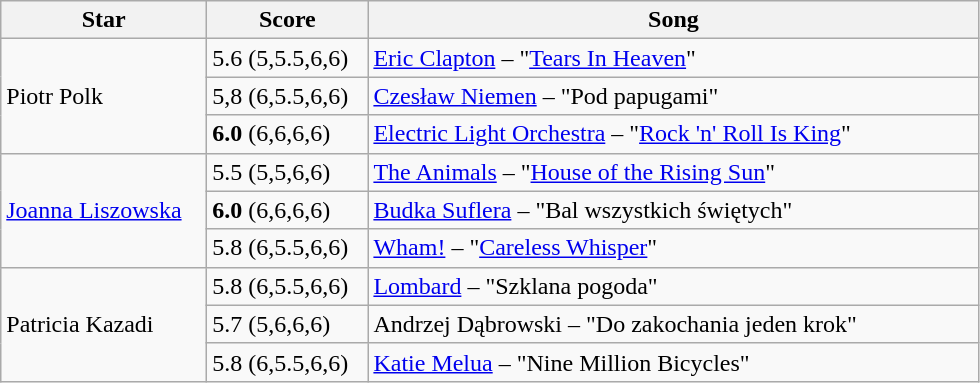<table class="wikitable">
<tr>
<th style="width:130px;">Star</th>
<th style="width:100px;">Score</th>
<th style="width:400px;">Song</th>
</tr>
<tr>
<td rowspan="3">Piotr Polk</td>
<td>5.6 (5,5.5,6,6)</td>
<td><a href='#'>Eric Clapton</a> – "<a href='#'>Tears In Heaven</a>"</td>
</tr>
<tr>
<td>5,8 (6,5.5,6,6)</td>
<td><a href='#'>Czesław Niemen</a> – "Pod papugami"</td>
</tr>
<tr>
<td><strong>6.0</strong> (6,6,6,6)</td>
<td><a href='#'>Electric Light Orchestra</a> – "<a href='#'>Rock 'n' Roll Is King</a>"</td>
</tr>
<tr>
<td rowspan="3"><a href='#'>Joanna Liszowska</a></td>
<td>5.5 (5,5,6,6)</td>
<td><a href='#'>The Animals</a> – "<a href='#'>House of the Rising Sun</a>"</td>
</tr>
<tr>
<td><strong>6.0</strong> (6,6,6,6)</td>
<td><a href='#'>Budka Suflera</a> – "Bal wszystkich świętych"</td>
</tr>
<tr>
<td>5.8 (6,5.5,6,6)</td>
<td><a href='#'>Wham!</a> – "<a href='#'>Careless Whisper</a>"</td>
</tr>
<tr>
<td rowspan="3">Patricia Kazadi</td>
<td>5.8 (6,5.5,6,6)</td>
<td><a href='#'>Lombard</a> – "Szklana pogoda"</td>
</tr>
<tr>
<td>5.7 (5,6,6,6)</td>
<td>Andrzej Dąbrowski – "Do zakochania jeden krok"</td>
</tr>
<tr>
<td>5.8 (6,5.5,6,6)</td>
<td><a href='#'>Katie Melua</a> – "Nine Million Bicycles"</td>
</tr>
</table>
